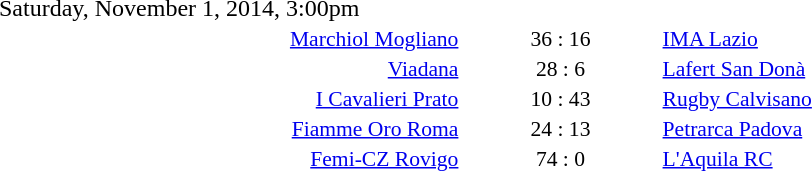<table style="width:70%;" cellspacing="1">
<tr>
<th width=35%></th>
<th width=15%></th>
<th></th>
</tr>
<tr>
<td>Saturday, November 1, 2014, 3:00pm</td>
</tr>
<tr style=font-size:90%>
<td align=right><a href='#'>Marchiol Mogliano</a></td>
<td align=center>36 : 16</td>
<td><a href='#'>IMA Lazio</a></td>
</tr>
<tr style=font-size:90%>
<td align=right><a href='#'>Viadana</a></td>
<td align=center>28 : 6</td>
<td><a href='#'>Lafert San Donà</a></td>
</tr>
<tr style=font-size:90%>
<td align=right><a href='#'>I Cavalieri Prato</a></td>
<td align=center>10 : 43</td>
<td><a href='#'>Rugby Calvisano</a></td>
</tr>
<tr style=font-size:90%>
<td align=right><a href='#'>Fiamme Oro Roma</a></td>
<td align=center>24 : 13</td>
<td><a href='#'>Petrarca Padova</a></td>
</tr>
<tr style=font-size:90%>
<td align=right><a href='#'>Femi-CZ Rovigo</a></td>
<td align=center>74 : 0</td>
<td><a href='#'>L'Aquila RC</a></td>
</tr>
</table>
